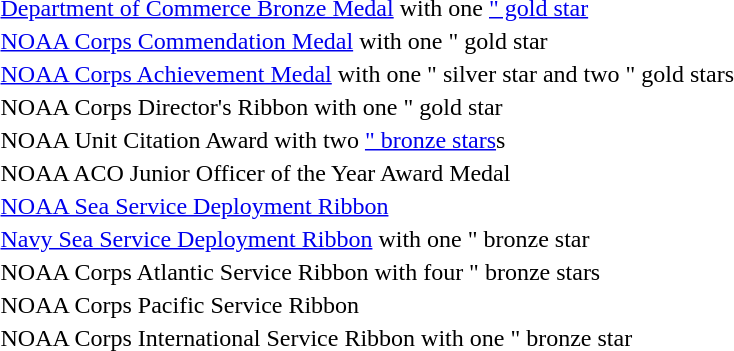<table>
<tr>
<td></td>
<td><a href='#'>Department of Commerce Bronze Medal</a> with one <a href='#'>" gold star</a></td>
</tr>
<tr>
<td></td>
<td><a href='#'>NOAA Corps Commendation Medal</a> with one " gold star</td>
</tr>
<tr>
<td><span></span><span></span><span></span></td>
<td><a href='#'>NOAA Corps Achievement Medal</a> with one " silver star and two " gold stars</td>
</tr>
<tr>
<td></td>
<td>NOAA Corps Director's Ribbon with one " gold star</td>
</tr>
<tr>
<td><span></span><span></span></td>
<td>NOAA Unit Citation Award with two <a href='#'>" bronze stars</a>s</td>
</tr>
<tr>
<td></td>
<td>NOAA ACO Junior Officer of the Year Award Medal</td>
</tr>
<tr>
<td></td>
<td><a href='#'>NOAA Sea Service Deployment Ribbon</a></td>
</tr>
<tr>
<td></td>
<td><a href='#'>Navy Sea Service Deployment Ribbon</a> with one " bronze star</td>
</tr>
<tr>
<td><span></span><span></span><span></span><span></span></td>
<td>NOAA Corps Atlantic Service Ribbon with four " bronze stars</td>
</tr>
<tr>
<td></td>
<td>NOAA Corps Pacific Service Ribbon</td>
</tr>
<tr>
<td></td>
<td>NOAA Corps International Service Ribbon with one " bronze star</td>
</tr>
<tr>
</tr>
</table>
